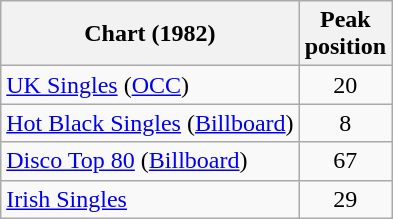<table class="wikitable sortable">
<tr>
<th>Chart (1982)</th>
<th>Peak<br>position</th>
</tr>
<tr>
<td><a href='#'>UK Singles</a> (<a href='#'>OCC</a>)</td>
<td style="text-align:center;">20</td>
</tr>
<tr>
<td><a href='#'>Hot Black Singles</a> (<a href='#'>Billboard</a>)</td>
<td style="text-align:center;">8</td>
</tr>
<tr>
<td><a href='#'>Disco Top 80</a> (<a href='#'>Billboard</a>)</td>
<td style="text-align:center;">67</td>
</tr>
<tr>
<td><a href='#'>Irish Singles</a></td>
<td style="text-align:center;">29</td>
</tr>
</table>
